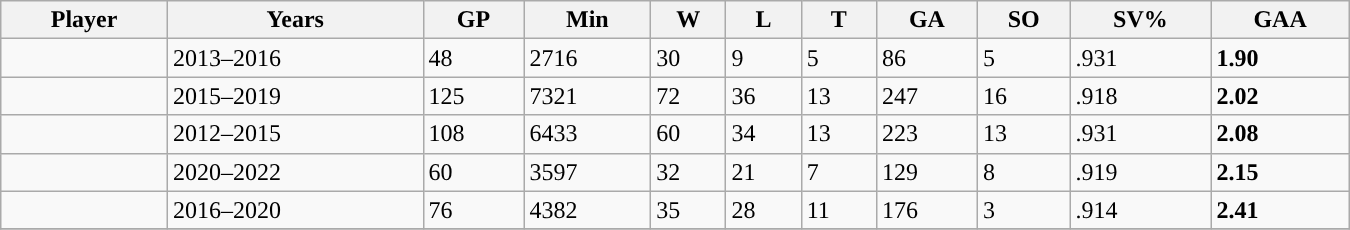<table class="wikitable sortable" width = 900>
<tr>
<th>Player</th>
<th>Years</th>
<th>GP</th>
<th>Min</th>
<th>W</th>
<th>L</th>
<th>T</th>
<th>GA</th>
<th>SO</th>
<th>SV%</th>
<th>GAA</th>
</tr>
<tr>
<td></td>
<td>2013–2016</td>
<td>48</td>
<td>2716</td>
<td>30</td>
<td>9</td>
<td>5</td>
<td>86</td>
<td>5</td>
<td>.931</td>
<td><strong>1.90</strong></td>
</tr>
<tr>
<td></td>
<td>2015–2019</td>
<td>125</td>
<td>7321</td>
<td>72</td>
<td>36</td>
<td>13</td>
<td>247</td>
<td>16</td>
<td>.918</td>
<td><strong>2.02</strong></td>
</tr>
<tr>
<td></td>
<td>2012–2015</td>
<td>108</td>
<td>6433</td>
<td>60</td>
<td>34</td>
<td>13</td>
<td>223</td>
<td>13</td>
<td>.931</td>
<td><strong>2.08</strong></td>
</tr>
<tr>
<td></td>
<td>2020–2022</td>
<td>60</td>
<td>3597</td>
<td>32</td>
<td>21</td>
<td>7</td>
<td>129</td>
<td>8</td>
<td>.919</td>
<td><strong>2.15</strong></td>
</tr>
<tr>
<td></td>
<td>2016–2020</td>
<td>76</td>
<td>4382</td>
<td>35</td>
<td>28</td>
<td>11</td>
<td>176</td>
<td>3</td>
<td>.914</td>
<td><strong>2.41</strong></td>
</tr>
<tr>
</tr>
</table>
